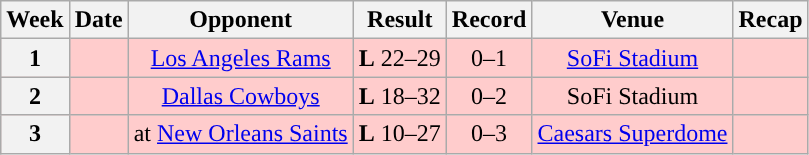<table class="wikitable" style="text-align:center">
<tr>
<th>Week</th>
<th>Date</th>
<th>Opponent</th>
<th>Result</th>
<th>Record</th>
<th>Venue</th>
<th>Recap</th>
</tr>
<tr style="background:#fcc">
<th>1</th>
<td></td>
<td><a href='#'>Los Angeles Rams</a></td>
<td><strong>L</strong> 22–29</td>
<td>0–1</td>
<td><a href='#'>SoFi Stadium</a></td>
<td></td>
</tr>
<tr style="background:#fcc">
<th>2</th>
<td></td>
<td><a href='#'>Dallas Cowboys</a></td>
<td><strong>L</strong> 18–32</td>
<td>0–2</td>
<td>SoFi Stadium</td>
<td></td>
</tr>
<tr style="background:#fcc">
<th>3</th>
<td></td>
<td>at <a href='#'>New Orleans Saints</a></td>
<td><strong>L</strong> 10–27</td>
<td>0–3</td>
<td><a href='#'>Caesars Superdome</a></td>
<td></td>
</tr>
</table>
